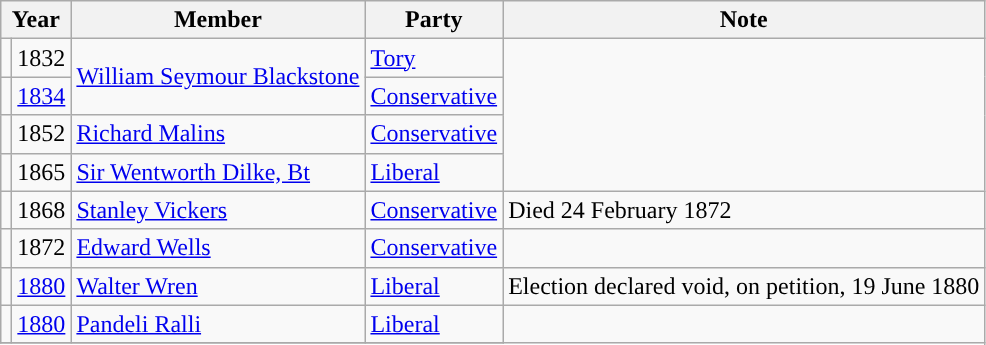<table class="wikitable">
<tr>
<th colspan="2">Year</th>
<th>Member</th>
<th>Party</th>
<th>Note</th>
</tr>
<tr>
<td style="color:inherit;background-color: "></td>
<td>1832</td>
<td rowspan="2"><a href='#'>William Seymour Blackstone</a></td>
<td><a href='#'>Tory</a></td>
</tr>
<tr>
<td style="color:inherit;background-color: "></td>
<td><a href='#'>1834</a></td>
<td><a href='#'>Conservative</a></td>
</tr>
<tr>
<td style="color:inherit;background-color: "></td>
<td>1852</td>
<td><a href='#'>Richard Malins</a></td>
<td><a href='#'>Conservative</a></td>
</tr>
<tr>
<td style="color:inherit;background-color: "></td>
<td>1865</td>
<td><a href='#'>Sir Wentworth Dilke, Bt</a></td>
<td><a href='#'>Liberal</a></td>
</tr>
<tr>
<td style="color:inherit;background-color: "></td>
<td>1868</td>
<td><a href='#'>Stanley Vickers</a></td>
<td><a href='#'>Conservative</a></td>
<td>Died 24 February 1872</td>
</tr>
<tr>
<td style="color:inherit;background-color: "></td>
<td>1872</td>
<td><a href='#'>Edward Wells</a></td>
<td><a href='#'>Conservative</a></td>
</tr>
<tr>
<td style="color:inherit;background-color: "></td>
<td><a href='#'>1880</a></td>
<td><a href='#'>Walter Wren</a></td>
<td><a href='#'>Liberal</a></td>
<td>Election declared void, on petition, 19 June 1880</td>
</tr>
<tr>
<td style="color:inherit;background-color: "></td>
<td><a href='#'>1880</a></td>
<td><a href='#'>Pandeli Ralli</a></td>
<td><a href='#'>Liberal</a></td>
</tr>
<tr>
</tr>
</table>
